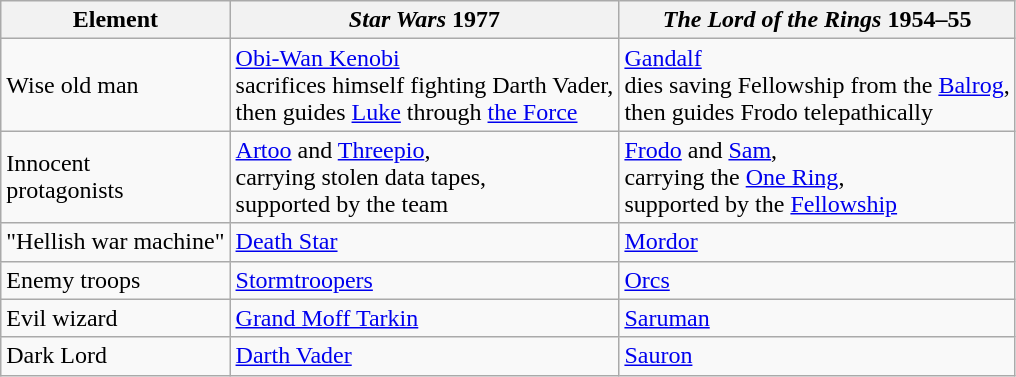<table class="wikitable">
<tr>
<th>Element</th>
<th><em>Star Wars</em> 1977</th>
<th><em>The Lord of the Rings</em> 1954–55</th>
</tr>
<tr>
<td>Wise old man</td>
<td><a href='#'>Obi-Wan Kenobi</a><br>sacrifices himself fighting Darth Vader,<br>then guides <a href='#'>Luke</a> through <a href='#'>the Force</a></td>
<td><a href='#'>Gandalf</a><br>dies saving Fellowship from the <a href='#'>Balrog</a>,<br>then guides Frodo telepathically</td>
</tr>
<tr>
<td>Innocent<br>protagonists</td>
<td><a href='#'>Artoo</a> and <a href='#'>Threepio</a>,<br>carrying stolen data tapes,<br>supported by the team</td>
<td><a href='#'>Frodo</a> and <a href='#'>Sam</a>,<br>carrying the <a href='#'>One Ring</a>,<br>supported by the <a href='#'>Fellowship</a></td>
</tr>
<tr>
<td>"Hellish war machine"</td>
<td><a href='#'>Death Star</a></td>
<td><a href='#'>Mordor</a></td>
</tr>
<tr>
<td>Enemy troops</td>
<td><a href='#'>Stormtroopers</a></td>
<td><a href='#'>Orcs</a></td>
</tr>
<tr>
<td>Evil wizard</td>
<td><a href='#'>Grand Moff Tarkin</a></td>
<td><a href='#'>Saruman</a></td>
</tr>
<tr>
<td>Dark Lord</td>
<td><a href='#'>Darth Vader</a></td>
<td><a href='#'>Sauron</a></td>
</tr>
</table>
